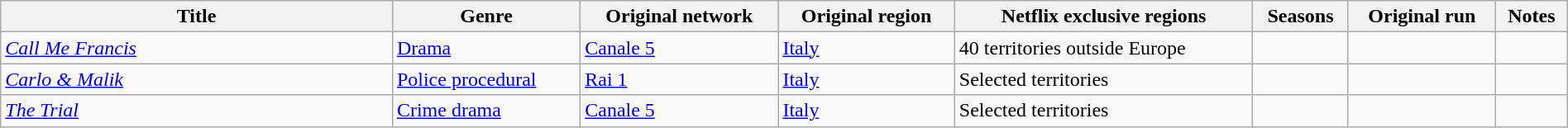<table class="wikitable sortable" style="width:100%;">
<tr>
<th scope="col" style="width:25%;">Title</th>
<th>Genre</th>
<th>Original network</th>
<th>Original region</th>
<th>Netflix exclusive regions</th>
<th>Seasons</th>
<th>Original run</th>
<th>Notes</th>
</tr>
<tr>
<td><em><a href='#'>Call Me Francis</a></em></td>
<td><a href='#'>Drama</a></td>
<td><a href='#'>Canale 5</a></td>
<td><a href='#'>Italy</a></td>
<td>40 territories outside Europe</td>
<td></td>
<td></td>
<td></td>
</tr>
<tr>
<td><em><a href='#'>Carlo & Malik</a></em></td>
<td><a href='#'>Police procedural</a></td>
<td><a href='#'>Rai 1</a></td>
<td><a href='#'>Italy</a></td>
<td>Selected territories</td>
<td></td>
<td></td>
<td></td>
</tr>
<tr>
<td><em><a href='#'>The Trial</a></em></td>
<td><a href='#'>Crime drama</a></td>
<td><a href='#'>Canale 5</a></td>
<td><a href='#'>Italy</a></td>
<td>Selected territories</td>
<td></td>
<td></td>
<td></td>
</tr>
</table>
